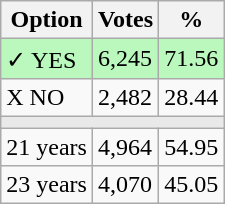<table class="wikitable">
<tr>
<th>Option</th>
<th>Votes</th>
<th>%</th>
</tr>
<tr>
<td style=background:#bbf8be>✓ YES</td>
<td style=background:#bbf8be>6,245</td>
<td style=background:#bbf8be>71.56</td>
</tr>
<tr>
<td>X NO</td>
<td>2,482</td>
<td>28.44</td>
</tr>
<tr>
<td colspan="3" bgcolor="#E9E9E9"></td>
</tr>
<tr>
<td>21 years</td>
<td>4,964</td>
<td>54.95</td>
</tr>
<tr>
<td>23 years</td>
<td>4,070</td>
<td>45.05</td>
</tr>
</table>
